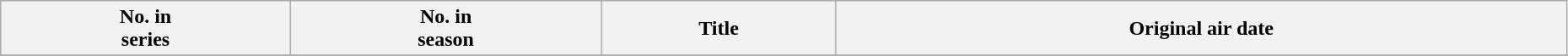<table class="wikitable" style="width:98%;">
<tr>
<th ! text-align:center;">No. in<br>series</th>
<th ! text-align:center;">No. in<br>season</th>
<th>Title</th>
<th>Original air date</th>
</tr>
<tr>
</tr>
</table>
